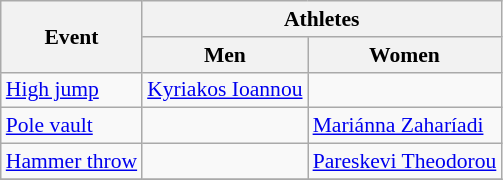<table class=wikitable style="font-size:90%">
<tr>
<th rowspan=2>Event</th>
<th colspan=2>Athletes</th>
</tr>
<tr>
<th>Men</th>
<th>Women</th>
</tr>
<tr>
<td><a href='#'>High jump</a></td>
<td><a href='#'>Kyriakos Ioannou</a></td>
<td></td>
</tr>
<tr>
<td><a href='#'>Pole vault</a></td>
<td></td>
<td><a href='#'>Mariánna Zaharíadi</a></td>
</tr>
<tr>
<td><a href='#'>Hammer throw</a></td>
<td></td>
<td><a href='#'>Pareskevi Theodorou</a></td>
</tr>
<tr>
</tr>
</table>
